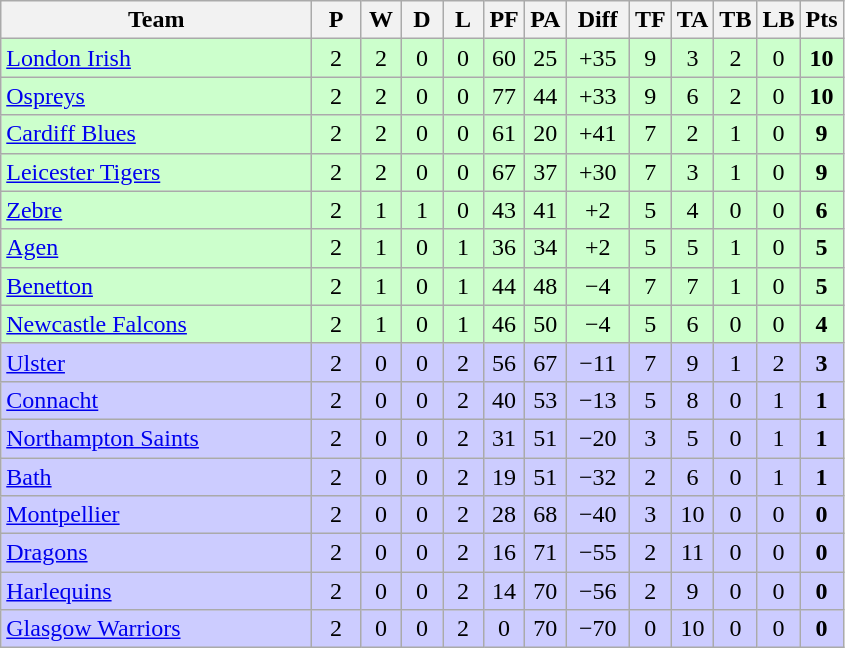<table class="wikitable" style="text-align:center">
<tr>
<th width="200">Team</th>
<th width="25">P</th>
<th width="20">W</th>
<th width="20">D</th>
<th width="20">L</th>
<th width="20">PF</th>
<th width="20">PA</th>
<th width="35">Diff</th>
<th width="20">TF</th>
<th width="20">TA</th>
<th width="20">TB</th>
<th width="20">LB</th>
<th width="20">Pts</th>
</tr>
<tr style="background-color:#ccffcc">
<td style="text-align:left"> <a href='#'>London Irish</a></td>
<td>2</td>
<td>2</td>
<td>0</td>
<td>0</td>
<td>60</td>
<td>25</td>
<td>+35</td>
<td>9</td>
<td>3</td>
<td>2</td>
<td>0</td>
<td><strong>10</strong></td>
</tr>
<tr style="background-color:#ccffcc">
<td style="text-align:left"> <a href='#'>Ospreys</a></td>
<td>2</td>
<td>2</td>
<td>0</td>
<td>0</td>
<td>77</td>
<td>44</td>
<td>+33</td>
<td>9</td>
<td>6</td>
<td>2</td>
<td>0</td>
<td><strong>10</strong></td>
</tr>
<tr style="background-color:#ccffcc">
<td style="text-align:left"> <a href='#'>Cardiff Blues</a></td>
<td>2</td>
<td>2</td>
<td>0</td>
<td>0</td>
<td>61</td>
<td>20</td>
<td>+41</td>
<td>7</td>
<td>2</td>
<td>1</td>
<td>0</td>
<td><strong>9</strong></td>
</tr>
<tr style="background-color:#ccffcc">
<td style="text-align:left"> <a href='#'>Leicester Tigers</a></td>
<td>2</td>
<td>2</td>
<td>0</td>
<td>0</td>
<td>67</td>
<td>37</td>
<td>+30</td>
<td>7</td>
<td>3</td>
<td>1</td>
<td>0</td>
<td><strong>9</strong></td>
</tr>
<tr style="background-color:#ccffcc">
<td style="text-align:left"> <a href='#'>Zebre</a></td>
<td>2</td>
<td>1</td>
<td>1</td>
<td>0</td>
<td>43</td>
<td>41</td>
<td>+2</td>
<td>5</td>
<td>4</td>
<td>0</td>
<td>0</td>
<td><strong>6</strong></td>
</tr>
<tr style="background-color:#ccffcc">
<td style="text-align:left"> <a href='#'>Agen</a></td>
<td>2</td>
<td>1</td>
<td>0</td>
<td>1</td>
<td>36</td>
<td>34</td>
<td>+2</td>
<td>5</td>
<td>5</td>
<td>1</td>
<td>0</td>
<td><strong>5</strong></td>
</tr>
<tr style="background-color:#ccffcc">
<td style="text-align:left"> <a href='#'>Benetton</a></td>
<td>2</td>
<td>1</td>
<td>0</td>
<td>1</td>
<td>44</td>
<td>48</td>
<td>−4</td>
<td>7</td>
<td>7</td>
<td>1</td>
<td>0</td>
<td><strong>5</strong></td>
</tr>
<tr style="background-color:#ccffcc">
<td style="text-align:left"> <a href='#'>Newcastle Falcons</a></td>
<td>2</td>
<td>1</td>
<td>0</td>
<td>1</td>
<td>46</td>
<td>50</td>
<td>−4</td>
<td>5</td>
<td>6</td>
<td>0</td>
<td>0</td>
<td><strong>4</strong></td>
</tr>
<tr style="background-color:#ccccff">
<td style="text-align:left"> <a href='#'>Ulster</a></td>
<td>2</td>
<td>0</td>
<td>0</td>
<td>2</td>
<td>56</td>
<td>67</td>
<td>−11</td>
<td>7</td>
<td>9</td>
<td>1</td>
<td>2</td>
<td><strong>3</strong></td>
</tr>
<tr style="background-color:#ccccff">
<td style="text-align:left"> <a href='#'>Connacht</a></td>
<td>2</td>
<td>0</td>
<td>0</td>
<td>2</td>
<td>40</td>
<td>53</td>
<td>−13</td>
<td>5</td>
<td>8</td>
<td>0</td>
<td>1</td>
<td><strong>1</strong></td>
</tr>
<tr style="background-color:#ccccff">
<td style="text-align:left"> <a href='#'>Northampton Saints</a></td>
<td>2</td>
<td>0</td>
<td>0</td>
<td>2</td>
<td>31</td>
<td>51</td>
<td>−20</td>
<td>3</td>
<td>5</td>
<td>0</td>
<td>1</td>
<td><strong>1</strong></td>
</tr>
<tr style="background-color:#ccccff">
<td style="text-align:left"> <a href='#'>Bath</a></td>
<td>2</td>
<td>0</td>
<td>0</td>
<td>2</td>
<td>19</td>
<td>51</td>
<td>−32</td>
<td>2</td>
<td>6</td>
<td>0</td>
<td>1</td>
<td><strong>1</strong></td>
</tr>
<tr style="background-color:#ccccff">
<td style="text-align:left"> <a href='#'>Montpellier</a></td>
<td>2</td>
<td>0</td>
<td>0</td>
<td>2</td>
<td>28</td>
<td>68</td>
<td>−40</td>
<td>3</td>
<td>10</td>
<td>0</td>
<td>0</td>
<td><strong>0</strong></td>
</tr>
<tr style="background-color:#ccccff">
<td style="text-align:left"> <a href='#'>Dragons</a></td>
<td>2</td>
<td>0</td>
<td>0</td>
<td>2</td>
<td>16</td>
<td>71</td>
<td>−55</td>
<td>2</td>
<td>11</td>
<td>0</td>
<td>0</td>
<td><strong>0</strong></td>
</tr>
<tr style="background-color:#ccccff">
<td style="text-align:left"> <a href='#'>Harlequins</a></td>
<td>2</td>
<td>0</td>
<td>0</td>
<td>2</td>
<td>14</td>
<td>70</td>
<td>−56</td>
<td>2</td>
<td>9</td>
<td>0</td>
<td>0</td>
<td><strong>0</strong></td>
</tr>
<tr style="background-color:#ccccff">
<td style="text-align:left"> <a href='#'>Glasgow Warriors</a></td>
<td>2</td>
<td>0</td>
<td>0</td>
<td>2</td>
<td>0</td>
<td>70</td>
<td>−70</td>
<td>0</td>
<td>10</td>
<td>0</td>
<td>0</td>
<td><strong>0</strong></td>
</tr>
</table>
